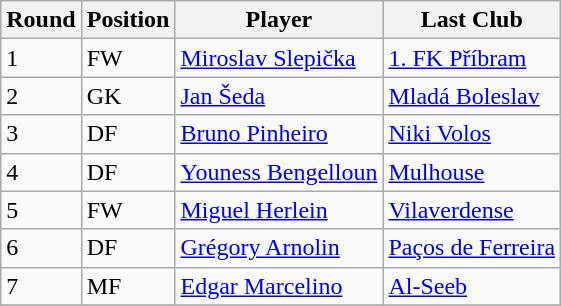<table class="wikitable">
<tr>
<th>Round</th>
<th>Position</th>
<th>Player</th>
<th>Last Club</th>
</tr>
<tr>
<td>1</td>
<td>FW</td>
<td> <a href='#'>Miroslav Slepička</a></td>
<td> <a href='#'>1. FK Příbram</a></td>
</tr>
<tr>
<td>2</td>
<td>GK</td>
<td> <a href='#'>Jan Šeda</a></td>
<td> <a href='#'>Mladá Boleslav</a></td>
</tr>
<tr>
<td>3</td>
<td>DF</td>
<td> <a href='#'>Bruno Pinheiro</a></td>
<td> <a href='#'>Niki Volos</a></td>
</tr>
<tr>
<td>4</td>
<td>DF</td>
<td> <a href='#'>Youness Bengelloun</a></td>
<td> <a href='#'>Mulhouse</a></td>
</tr>
<tr>
<td>5</td>
<td>FW</td>
<td> <a href='#'>Miguel Herlein</a></td>
<td> <a href='#'>Vilaverdense</a></td>
</tr>
<tr>
<td>6</td>
<td>DF</td>
<td> <a href='#'>Grégory Arnolin</a></td>
<td> <a href='#'>Paços de Ferreira</a></td>
</tr>
<tr>
<td>7</td>
<td>MF</td>
<td> <a href='#'>Edgar Marcelino</a></td>
<td> <a href='#'>Al-Seeb</a></td>
</tr>
<tr>
</tr>
</table>
